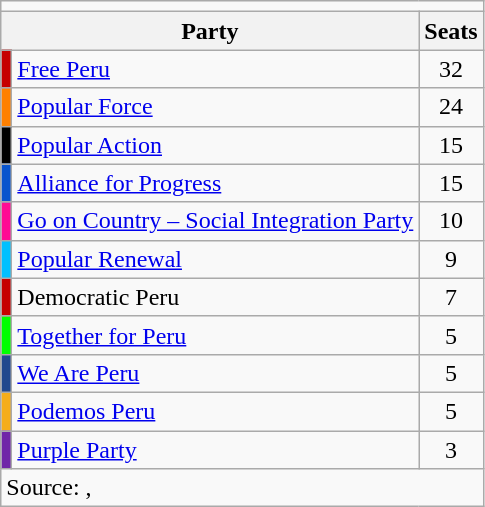<table class=wikitable style=text-align:center>
<tr>
<td colspan=6></td>
</tr>
<tr>
<th colspan=2>Party</th>
<th>Seats</th>
</tr>
<tr>
<td bgcolor=#C60000></td>
<td align=left><a href='#'>Free Peru</a></td>
<td>32</td>
</tr>
<tr>
<td bgcolor=#FF8000></td>
<td align=left><a href='#'>Popular Force</a></td>
<td>24</td>
</tr>
<tr>
<td bgcolor=#000000></td>
<td align=left><a href='#'>Popular Action</a></td>
<td>15</td>
</tr>
<tr>
<td bgcolor=#0854CD></td>
<td align=left><a href='#'>Alliance for Progress</a></td>
<td>15</td>
</tr>
<tr>
<td bgcolor=#FF0C94></td>
<td align=left><a href='#'>Go on Country – Social Integration Party</a></td>
<td>10</td>
</tr>
<tr>
<td bgcolor=#00C0FF></td>
<td align=left><a href='#'>Popular Renewal</a></td>
<td>9</td>
</tr>
<tr>
<td bgcolor=#C60000></td>
<td align=left>Democratic Peru</td>
<td>7</td>
</tr>
<tr>
<td bgcolor=#00FF00></td>
<td align=left><a href='#'>Together for Peru</a></td>
<td>5</td>
</tr>
<tr>
<td bgcolor=#20488E></td>
<td align=left><a href='#'>We Are Peru</a></td>
<td>5</td>
</tr>
<tr>
<td bgcolor=#F5AD1A></td>
<td align=left><a href='#'>Podemos Peru</a></td>
<td>5</td>
</tr>
<tr>
<td bgcolor=#7026A8></td>
<td align=left><a href='#'>Purple Party</a></td>
<td>3</td>
</tr>
<tr>
<td colspan="5" align="left">Source:  , </td>
</tr>
</table>
